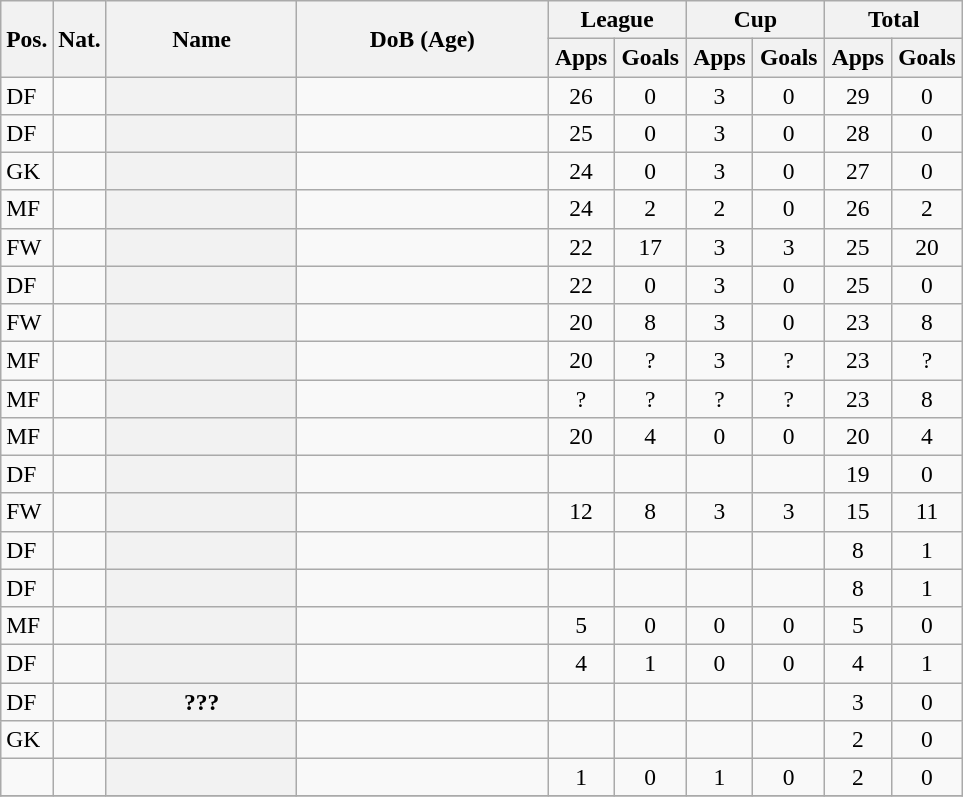<table class="wikitable plainrowheaders sortable" style="text-align:center; font-size:98%;">
<tr>
<th rowspan="2">Pos.</th>
<th rowspan="2">Nat.</th>
<th rowspan="2" width="120">Name</th>
<th rowspan="2" width="160">DoB (Age)</th>
<th colspan="2" width="85">League</th>
<th colspan="2" width="85">Cup</th>
<th colspan="2" width="85">Total</th>
</tr>
<tr>
<th>Apps</th>
<th>Goals</th>
<th>Apps</th>
<th>Goals</th>
<th>Apps</th>
<th>Goals</th>
</tr>
<tr>
<td align="left">DF</td>
<td></td>
<th scope="row"></th>
<td align=left></td>
<td>26</td>
<td>0</td>
<td>3</td>
<td>0</td>
<td>29</td>
<td>0</td>
</tr>
<tr>
<td align="left">DF</td>
<td></td>
<th scope="row"></th>
<td align=left></td>
<td>25</td>
<td>0</td>
<td>3</td>
<td>0</td>
<td>28</td>
<td>0</td>
</tr>
<tr>
<td align="left">GK</td>
<td></td>
<th scope="row"></th>
<td align=left></td>
<td>24</td>
<td>0</td>
<td>3</td>
<td>0</td>
<td>27</td>
<td>0</td>
</tr>
<tr>
<td align="left">MF</td>
<td></td>
<th scope="row"></th>
<td align=left></td>
<td>24</td>
<td>2</td>
<td>2</td>
<td>0</td>
<td>26</td>
<td>2</td>
</tr>
<tr>
<td align="left">FW</td>
<td></td>
<th scope="row"></th>
<td align=left></td>
<td>22</td>
<td>17</td>
<td>3</td>
<td>3</td>
<td>25</td>
<td>20</td>
</tr>
<tr>
<td align="left">DF</td>
<td></td>
<th scope="row"></th>
<td align=left></td>
<td>22</td>
<td>0</td>
<td>3</td>
<td>0</td>
<td>25</td>
<td>0</td>
</tr>
<tr>
<td align="left">FW</td>
<td></td>
<th scope="row"></th>
<td align=left></td>
<td>20</td>
<td>8</td>
<td>3</td>
<td>0</td>
<td>23</td>
<td>8</td>
</tr>
<tr>
<td align="left">MF</td>
<td></td>
<th scope="row"></th>
<td align=left></td>
<td>20</td>
<td>?</td>
<td>3</td>
<td>?</td>
<td>23</td>
<td>?</td>
</tr>
<tr>
<td align="left">MF</td>
<td></td>
<th scope="row"></th>
<td align=left></td>
<td>?</td>
<td>?</td>
<td>?</td>
<td>?</td>
<td>23</td>
<td>8</td>
</tr>
<tr>
<td align="left">MF</td>
<td></td>
<th scope="row"></th>
<td align=left></td>
<td>20</td>
<td>4</td>
<td>0</td>
<td>0</td>
<td>20</td>
<td>4</td>
</tr>
<tr>
<td align="left">DF</td>
<td></td>
<th scope="row"></th>
<td align=left></td>
<td></td>
<td></td>
<td></td>
<td></td>
<td>19</td>
<td>0</td>
</tr>
<tr>
<td align="left">FW</td>
<td></td>
<th scope="row"></th>
<td align=left></td>
<td>12</td>
<td>8</td>
<td>3</td>
<td>3</td>
<td>15</td>
<td>11</td>
</tr>
<tr>
<td align="left">DF</td>
<td></td>
<th scope="row"></th>
<td align=left></td>
<td></td>
<td></td>
<td></td>
<td></td>
<td>8</td>
<td>1</td>
</tr>
<tr>
<td align="left">DF</td>
<td></td>
<th scope="row"></th>
<td align=left></td>
<td></td>
<td></td>
<td></td>
<td></td>
<td>8</td>
<td>1</td>
</tr>
<tr>
<td align="left">MF</td>
<td></td>
<th scope="row"></th>
<td align=left></td>
<td>5</td>
<td>0</td>
<td>0</td>
<td>0</td>
<td>5</td>
<td>0</td>
</tr>
<tr>
<td align="left">DF</td>
<td></td>
<th scope="row"></th>
<td align=left></td>
<td>4</td>
<td>1</td>
<td>0</td>
<td>0</td>
<td>4</td>
<td>1</td>
</tr>
<tr>
<td align="left">DF</td>
<td></td>
<th scope="row">???</th>
<td align=left></td>
<td></td>
<td></td>
<td></td>
<td></td>
<td>3</td>
<td>0</td>
</tr>
<tr>
<td align="left">GK</td>
<td></td>
<th scope="row"></th>
<td align=left></td>
<td></td>
<td></td>
<td></td>
<td></td>
<td>2</td>
<td>0</td>
</tr>
<tr>
<td align="left"></td>
<td></td>
<th scope="row"></th>
<td align=left></td>
<td>1</td>
<td>0</td>
<td>1</td>
<td>0</td>
<td>2</td>
<td>0</td>
</tr>
<tr>
</tr>
</table>
